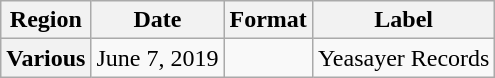<table class="wikitable plainrowheaders">
<tr>
<th scope="col">Region</th>
<th scope="col">Date</th>
<th scope="col">Format</th>
<th scope="col">Label</th>
</tr>
<tr>
<th scope="row">Various</th>
<td>June 7, 2019</td>
<td></td>
<td>Yeasayer Records</td>
</tr>
</table>
